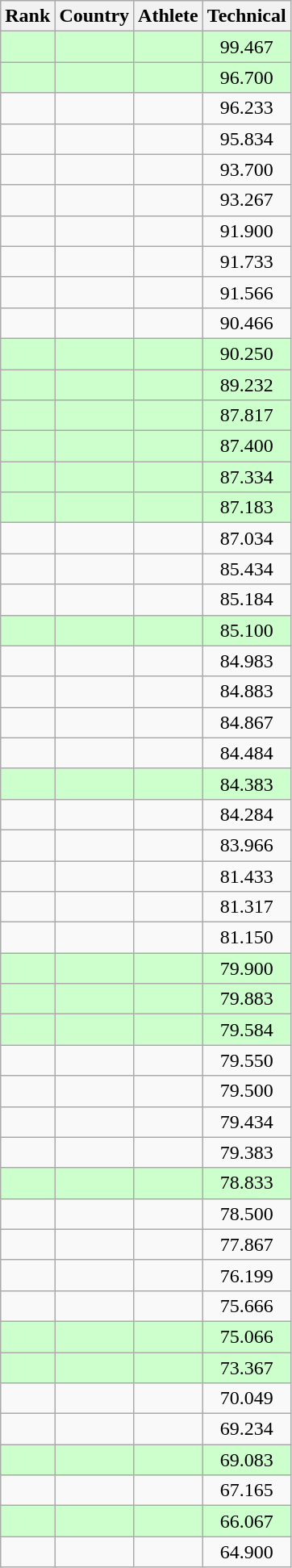<table class="wikitable sortable" style="text-align:center">
<tr>
<th>Rank</th>
<th>Country</th>
<th>Athlete</th>
<th>Technical</th>
</tr>
<tr bgcolor=ccffcc>
<td></td>
<td align=left></td>
<td></td>
<td>99.467</td>
</tr>
<tr bgcolor=ccffcc>
<td></td>
<td align=left></td>
<td></td>
<td>96.700</td>
</tr>
<tr>
<td></td>
<td align=left></td>
<td></td>
<td>96.233</td>
</tr>
<tr>
<td></td>
<td align=left></td>
<td></td>
<td>95.834</td>
</tr>
<tr>
<td></td>
<td align=left></td>
<td></td>
<td>93.700</td>
</tr>
<tr>
<td></td>
<td align=left></td>
<td></td>
<td>93.267</td>
</tr>
<tr>
<td></td>
<td align=left></td>
<td></td>
<td>91.900</td>
</tr>
<tr>
<td></td>
<td align=left></td>
<td></td>
<td>91.733</td>
</tr>
<tr>
<td></td>
<td align=left></td>
<td></td>
<td>91.566</td>
</tr>
<tr>
<td></td>
<td align=left></td>
<td></td>
<td>90.466</td>
</tr>
<tr bgcolor=ccffcc>
<td></td>
<td align=left></td>
<td></td>
<td>90.250</td>
</tr>
<tr bgcolor=ccffcc>
<td></td>
<td align=left></td>
<td></td>
<td>89.232</td>
</tr>
<tr bgcolor=ccffcc>
<td></td>
<td align=left></td>
<td></td>
<td>87.817</td>
</tr>
<tr bgcolor=ccffcc>
<td></td>
<td align=left></td>
<td></td>
<td>87.400</td>
</tr>
<tr bgcolor=ccffcc>
<td></td>
<td align=left></td>
<td></td>
<td>87.334</td>
</tr>
<tr bgcolor=ccffcc>
<td></td>
<td align=left></td>
<td></td>
<td>87.183</td>
</tr>
<tr>
<td></td>
<td align=left></td>
<td></td>
<td>87.034</td>
</tr>
<tr>
<td></td>
<td align=left></td>
<td></td>
<td>85.434</td>
</tr>
<tr>
<td></td>
<td align=left></td>
<td></td>
<td>85.184</td>
</tr>
<tr bgcolor=ccffcc>
<td></td>
<td align=left></td>
<td></td>
<td>85.100</td>
</tr>
<tr>
<td></td>
<td align=left></td>
<td></td>
<td>84.983</td>
</tr>
<tr>
<td></td>
<td align=left></td>
<td></td>
<td>84.883</td>
</tr>
<tr>
<td></td>
<td align=left></td>
<td></td>
<td>84.867</td>
</tr>
<tr>
<td></td>
<td align=left></td>
<td></td>
<td>84.484</td>
</tr>
<tr bgcolor=ccffcc>
<td></td>
<td align=left></td>
<td></td>
<td>84.383</td>
</tr>
<tr>
<td></td>
<td align=left></td>
<td></td>
<td>84.284</td>
</tr>
<tr>
<td></td>
<td align=left></td>
<td></td>
<td>83.966</td>
</tr>
<tr>
<td></td>
<td align=left></td>
<td></td>
<td>81.433</td>
</tr>
<tr>
<td></td>
<td align=left></td>
<td></td>
<td>81.317</td>
</tr>
<tr>
<td></td>
<td align=left></td>
<td></td>
<td>81.150</td>
</tr>
<tr bgcolor=ccffcc>
<td></td>
<td align=left></td>
<td></td>
<td>79.900</td>
</tr>
<tr bgcolor=ccffcc>
<td></td>
<td align=left></td>
<td></td>
<td>79.883</td>
</tr>
<tr bgcolor=ccffcc>
<td></td>
<td align=left></td>
<td></td>
<td>79.584</td>
</tr>
<tr>
<td></td>
<td align=left></td>
<td></td>
<td>79.550</td>
</tr>
<tr>
<td></td>
<td align=left></td>
<td></td>
<td>79.500</td>
</tr>
<tr>
<td></td>
<td align=left></td>
<td></td>
<td>79.434</td>
</tr>
<tr>
<td></td>
<td align=left></td>
<td></td>
<td>79.383</td>
</tr>
<tr bgcolor=ccffcc>
<td></td>
<td align=left></td>
<td></td>
<td>78.833</td>
</tr>
<tr>
<td></td>
<td align=left></td>
<td></td>
<td>78.500</td>
</tr>
<tr>
<td></td>
<td align=left></td>
<td></td>
<td>77.867</td>
</tr>
<tr>
<td></td>
<td align=left></td>
<td></td>
<td>76.199</td>
</tr>
<tr>
<td></td>
<td align=left></td>
<td></td>
<td>75.666</td>
</tr>
<tr bgcolor=ccffcc>
<td></td>
<td align=left></td>
<td></td>
<td>75.066</td>
</tr>
<tr bgcolor=ccffcc>
<td></td>
<td align=left></td>
<td></td>
<td>73.367</td>
</tr>
<tr>
<td></td>
<td align=left></td>
<td></td>
<td>70.049</td>
</tr>
<tr>
<td></td>
<td align=left></td>
<td></td>
<td>69.234</td>
</tr>
<tr bgcolor=ccffcc>
<td></td>
<td align=left></td>
<td></td>
<td>69.083</td>
</tr>
<tr>
<td></td>
<td align=left></td>
<td></td>
<td>67.165</td>
</tr>
<tr bgcolor=ccffcc>
<td></td>
<td align=left></td>
<td></td>
<td>66.067</td>
</tr>
<tr>
<td></td>
<td align=left></td>
<td></td>
<td>64.900</td>
</tr>
</table>
